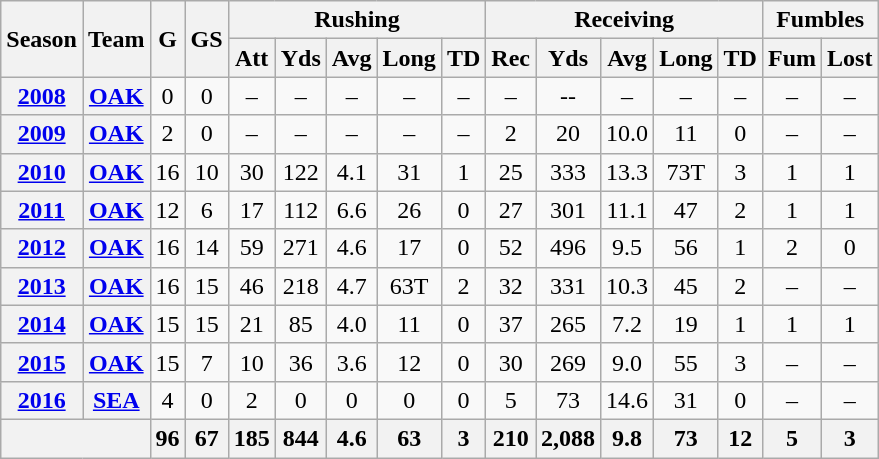<table class=wikitable style="text-align:center;">
<tr>
<th rowspan=2>Season</th>
<th rowspan=2>Team</th>
<th rowspan=2>G</th>
<th rowspan=2>GS</th>
<th ! colspan=5>Rushing</th>
<th ! colspan=5>Receiving</th>
<th ! colspan=2>Fumbles</th>
</tr>
<tr>
<th>Att</th>
<th>Yds</th>
<th>Avg</th>
<th>Long</th>
<th>TD</th>
<th>Rec</th>
<th>Yds</th>
<th>Avg</th>
<th>Long</th>
<th>TD</th>
<th>Fum</th>
<th>Lost</th>
</tr>
<tr>
<th><a href='#'>2008</a></th>
<th><a href='#'>OAK</a></th>
<td>0</td>
<td>0</td>
<td>–</td>
<td>–</td>
<td>–</td>
<td>–</td>
<td>–</td>
<td>–</td>
<td>--</td>
<td>–</td>
<td>–</td>
<td>–</td>
<td>–</td>
<td>–</td>
</tr>
<tr>
<th><a href='#'>2009</a></th>
<th><a href='#'>OAK</a></th>
<td>2</td>
<td>0</td>
<td>–</td>
<td>–</td>
<td>–</td>
<td>–</td>
<td>–</td>
<td>2</td>
<td>20</td>
<td>10.0</td>
<td>11</td>
<td>0</td>
<td>–</td>
<td>–</td>
</tr>
<tr>
<th><a href='#'>2010</a></th>
<th><a href='#'>OAK</a></th>
<td>16</td>
<td>10</td>
<td>30</td>
<td>122</td>
<td>4.1</td>
<td>31</td>
<td>1</td>
<td>25</td>
<td>333</td>
<td>13.3</td>
<td>73T</td>
<td>3</td>
<td>1</td>
<td>1</td>
</tr>
<tr>
<th><a href='#'>2011</a></th>
<th><a href='#'>OAK</a></th>
<td>12</td>
<td>6</td>
<td>17</td>
<td>112</td>
<td>6.6</td>
<td>26</td>
<td>0</td>
<td>27</td>
<td>301</td>
<td>11.1</td>
<td>47</td>
<td>2</td>
<td>1</td>
<td>1</td>
</tr>
<tr>
<th><a href='#'>2012</a></th>
<th><a href='#'>OAK</a></th>
<td>16</td>
<td>14</td>
<td>59</td>
<td>271</td>
<td>4.6</td>
<td>17</td>
<td>0</td>
<td>52</td>
<td>496</td>
<td>9.5</td>
<td>56</td>
<td>1</td>
<td>2</td>
<td>0</td>
</tr>
<tr>
<th><a href='#'>2013</a></th>
<th><a href='#'>OAK</a></th>
<td>16</td>
<td>15</td>
<td>46</td>
<td>218</td>
<td>4.7</td>
<td>63T</td>
<td>2</td>
<td>32</td>
<td>331</td>
<td>10.3</td>
<td>45</td>
<td>2</td>
<td>–</td>
<td>–</td>
</tr>
<tr>
<th><a href='#'>2014</a></th>
<th><a href='#'>OAK</a></th>
<td>15</td>
<td>15</td>
<td>21</td>
<td>85</td>
<td>4.0</td>
<td>11</td>
<td>0</td>
<td>37</td>
<td>265</td>
<td>7.2</td>
<td>19</td>
<td>1</td>
<td>1</td>
<td>1</td>
</tr>
<tr>
<th><a href='#'>2015</a></th>
<th><a href='#'>OAK</a></th>
<td>15</td>
<td>7</td>
<td>10</td>
<td>36</td>
<td>3.6</td>
<td>12</td>
<td>0</td>
<td>30</td>
<td>269</td>
<td>9.0</td>
<td>55</td>
<td>3</td>
<td>–</td>
<td>–</td>
</tr>
<tr>
<th><a href='#'>2016</a></th>
<th><a href='#'>SEA</a></th>
<td>4</td>
<td>0</td>
<td>2</td>
<td>0</td>
<td>0</td>
<td>0</td>
<td>0</td>
<td>5</td>
<td>73</td>
<td>14.6</td>
<td>31</td>
<td>0</td>
<td>–</td>
<td>–</td>
</tr>
<tr>
<th ! colspan=2></th>
<th>96</th>
<th>67</th>
<th>185</th>
<th>844</th>
<th>4.6</th>
<th>63</th>
<th>3</th>
<th>210</th>
<th>2,088</th>
<th>9.8</th>
<th>73</th>
<th>12</th>
<th>5</th>
<th>3</th>
</tr>
</table>
